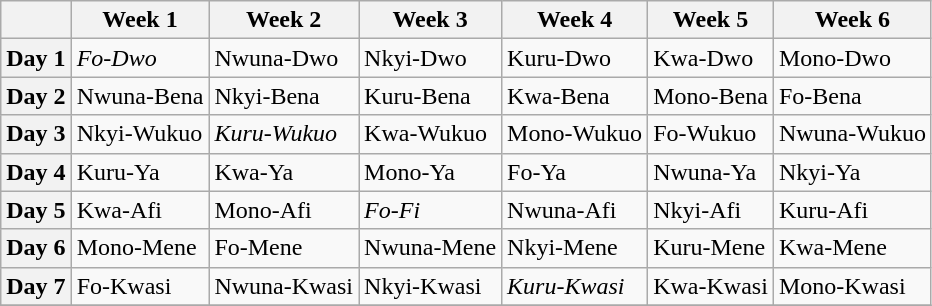<table class="wikitable">
<tr>
<th></th>
<th>Week 1</th>
<th>Week 2</th>
<th>Week 3</th>
<th>Week 4</th>
<th>Week 5</th>
<th>Week 6</th>
</tr>
<tr>
<th>Day 1</th>
<td><em>Fo-Dwo</em></td>
<td>Nwuna-Dwo</td>
<td>Nkyi-Dwo</td>
<td>Kuru-Dwo</td>
<td>Kwa-Dwo</td>
<td>Mono-Dwo</td>
</tr>
<tr>
<th>Day 2</th>
<td>Nwuna-Bena</td>
<td>Nkyi-Bena</td>
<td>Kuru-Bena</td>
<td>Kwa-Bena</td>
<td>Mono-Bena</td>
<td>Fo-Bena</td>
</tr>
<tr>
<th>Day 3</th>
<td>Nkyi-Wukuo</td>
<td><em>Kuru-Wukuo</em></td>
<td>Kwa-Wukuo</td>
<td>Mono-Wukuo</td>
<td>Fo-Wukuo</td>
<td>Nwuna-Wukuo</td>
</tr>
<tr>
<th>Day 4</th>
<td>Kuru-Ya</td>
<td>Kwa-Ya</td>
<td>Mono-Ya</td>
<td>Fo-Ya</td>
<td>Nwuna-Ya</td>
<td>Nkyi-Ya</td>
</tr>
<tr>
<th>Day 5</th>
<td>Kwa-Afi</td>
<td>Mono-Afi</td>
<td><em>Fo-Fi</em></td>
<td>Nwuna-Afi</td>
<td>Nkyi-Afi</td>
<td>Kuru-Afi</td>
</tr>
<tr>
<th>Day 6</th>
<td>Mono-Mene</td>
<td>Fo-Mene</td>
<td>Nwuna-Mene</td>
<td>Nkyi-Mene</td>
<td>Kuru-Mene</td>
<td>Kwa-Mene</td>
</tr>
<tr>
<th>Day 7</th>
<td>Fo-Kwasi</td>
<td>Nwuna-Kwasi</td>
<td>Nkyi-Kwasi</td>
<td><em>Kuru-Kwasi</em></td>
<td>Kwa-Kwasi</td>
<td>Mono-Kwasi</td>
</tr>
<tr>
</tr>
</table>
